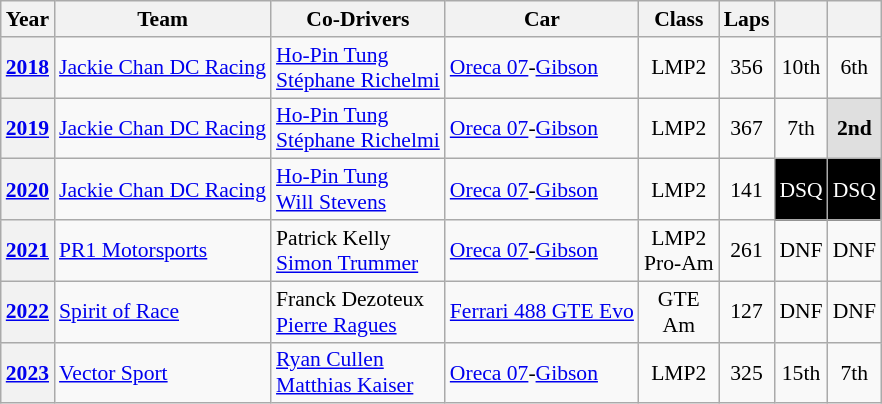<table class="wikitable" style="text-align:center; font-size:90%">
<tr>
<th>Year</th>
<th>Team</th>
<th>Co-Drivers</th>
<th>Car</th>
<th>Class</th>
<th>Laps</th>
<th></th>
<th></th>
</tr>
<tr>
<th><a href='#'>2018</a></th>
<td align="left" nowrap> <a href='#'>Jackie Chan DC Racing</a></td>
<td align="left" nowrap> <a href='#'>Ho-Pin Tung</a><br> <a href='#'>Stéphane Richelmi</a></td>
<td align="left" nowrap><a href='#'>Oreca 07</a>-<a href='#'>Gibson</a></td>
<td>LMP2</td>
<td>356</td>
<td>10th</td>
<td>6th</td>
</tr>
<tr>
<th><a href='#'>2019</a></th>
<td align="left"> <a href='#'>Jackie Chan DC Racing</a></td>
<td align="left"> <a href='#'>Ho-Pin Tung</a><br> <a href='#'>Stéphane Richelmi</a></td>
<td align="left"><a href='#'>Oreca 07</a>-<a href='#'>Gibson</a></td>
<td>LMP2</td>
<td>367</td>
<td>7th</td>
<td style="background:#DFDFDF;"><strong>2nd</strong></td>
</tr>
<tr>
<th><a href='#'>2020</a></th>
<td align="left"> <a href='#'>Jackie Chan DC Racing</a></td>
<td align="left"> <a href='#'>Ho-Pin Tung</a><br> <a href='#'>Will Stevens</a></td>
<td align="left"><a href='#'>Oreca 07</a>-<a href='#'>Gibson</a></td>
<td>LMP2</td>
<td>141</td>
<td style="background:#000; color:#fff;"><span>DSQ</span></td>
<td style="background:#000; color:#fff;"><span>DSQ</span></td>
</tr>
<tr>
<th><a href='#'>2021</a></th>
<td align="left"> <a href='#'>PR1 Motorsports</a></td>
<td align="left"> Patrick Kelly<br> <a href='#'>Simon Trummer</a></td>
<td align="left"><a href='#'>Oreca 07</a>-<a href='#'>Gibson</a></td>
<td>LMP2<br>Pro-Am</td>
<td>261</td>
<td>DNF</td>
<td>DNF</td>
</tr>
<tr>
<th><a href='#'>2022</a></th>
<td align="left"> <a href='#'>Spirit of Race</a></td>
<td align="left"> Franck Dezoteux<br> <a href='#'>Pierre Ragues</a></td>
<td align="left" nowrap><a href='#'>Ferrari 488 GTE Evo</a></td>
<td>GTE<br>Am</td>
<td>127</td>
<td>DNF</td>
<td>DNF</td>
</tr>
<tr>
<th><a href='#'>2023</a></th>
<td align="left"> <a href='#'>Vector Sport</a></td>
<td align="left"> <a href='#'>Ryan Cullen</a><br> <a href='#'>Matthias Kaiser</a></td>
<td align="left"><a href='#'>Oreca 07</a>-<a href='#'>Gibson</a></td>
<td>LMP2</td>
<td>325</td>
<td>15th</td>
<td>7th</td>
</tr>
</table>
